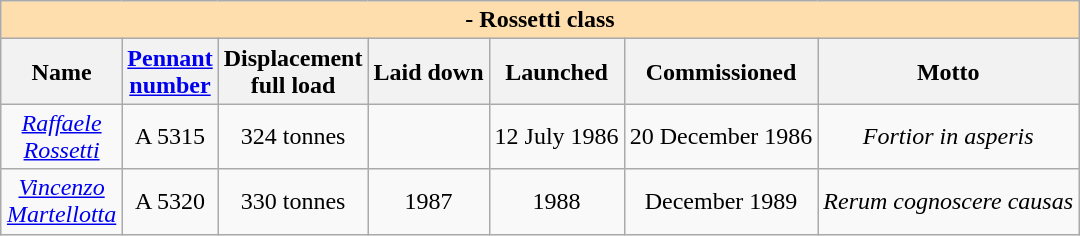<table border="1" class="sortable wikitable" style="margin:1em auto;">
<tr>
<th colspan="11" style="background:#ffdead;"> - Rossetti class</th>
</tr>
<tr>
<th>Name</th>
<th><a href='#'>Pennant<br>number</a></th>
<th>Displacement<br>full load</th>
<th>Laid down</th>
<th>Launched</th>
<th>Commissioned</th>
<th>Motto</th>
</tr>
<tr>
<td align="center"><em><a href='#'>Raffaele<br>Rossetti</a></em></td>
<td align="center">A 5315</td>
<td align="center">324 tonnes</td>
<td align="center"></td>
<td align="center">12 July 1986</td>
<td align="center">20 December 1986</td>
<td align="center"><em>Fortior in asperis</em></td>
</tr>
<tr>
<td align="center"><em><a href='#'>Vincenzo<br>Martellotta</a></em></td>
<td align="center">A 5320</td>
<td align="center">330 tonnes</td>
<td align="center">1987</td>
<td align="center">1988</td>
<td align="center">December 1989</td>
<td align="center"><em>Rerum cognoscere causas</em></td>
</tr>
</table>
